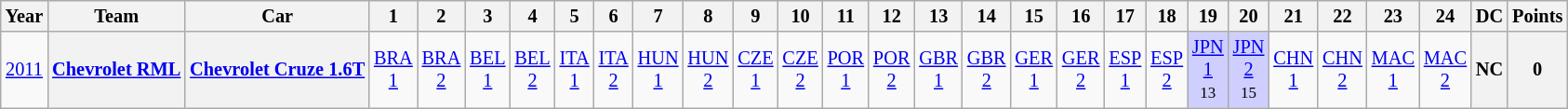<table class="wikitable" style="text-align:center; font-size:85%">
<tr>
<th>Year</th>
<th>Team</th>
<th>Car</th>
<th>1</th>
<th>2</th>
<th>3</th>
<th>4</th>
<th>5</th>
<th>6</th>
<th>7</th>
<th>8</th>
<th>9</th>
<th>10</th>
<th>11</th>
<th>12</th>
<th>13</th>
<th>14</th>
<th>15</th>
<th>16</th>
<th>17</th>
<th>18</th>
<th>19</th>
<th>20</th>
<th>21</th>
<th>22</th>
<th>23</th>
<th>24</th>
<th>DC</th>
<th>Points</th>
</tr>
<tr>
<td><a href='#'>2011</a></td>
<th nowrap><a href='#'>Chevrolet RML</a></th>
<th nowrap><a href='#'>Chevrolet Cruze 1.6T</a></th>
<td><a href='#'>BRA<br>1</a><br><small></small></td>
<td><a href='#'>BRA<br>2</a><br><small></small></td>
<td><a href='#'>BEL<br>1</a><br><small></small></td>
<td><a href='#'>BEL<br>2</a><br><small></small></td>
<td><a href='#'>ITA<br>1</a><br><small></small></td>
<td><a href='#'>ITA<br>2</a><br><small></small></td>
<td><a href='#'>HUN<br>1</a><br><small></small></td>
<td><a href='#'>HUN<br>2</a><br><small></small></td>
<td><a href='#'>CZE<br>1</a><br><small></small></td>
<td><a href='#'>CZE<br>2</a><br><small></small></td>
<td><a href='#'>POR<br>1</a><br><small></small></td>
<td><a href='#'>POR<br>2</a> <br><small></small></td>
<td><a href='#'>GBR<br>1</a><br><small></small></td>
<td><a href='#'>GBR<br>2</a><br><small></small></td>
<td><a href='#'>GER<br>1</a><br><small></small></td>
<td><a href='#'>GER<br>2</a><br><small></small></td>
<td><a href='#'>ESP<br>1</a><br><small></small></td>
<td><a href='#'>ESP<br>2</a><br><small></small></td>
<td style="background:#cfcfff;"><a href='#'>JPN<br>1</a><br><small>13</small></td>
<td style="background:#cfcfff;"><a href='#'>JPN<br>2</a><br><small>15</small></td>
<td><a href='#'>CHN<br>1</a><br><small></small></td>
<td><a href='#'>CHN<br>2</a><br><small></small></td>
<td><a href='#'>MAC<br>1</a><br><small></small></td>
<td><a href='#'>MAC<br>2</a><br><small></small></td>
<th>NC</th>
<th>0</th>
</tr>
</table>
